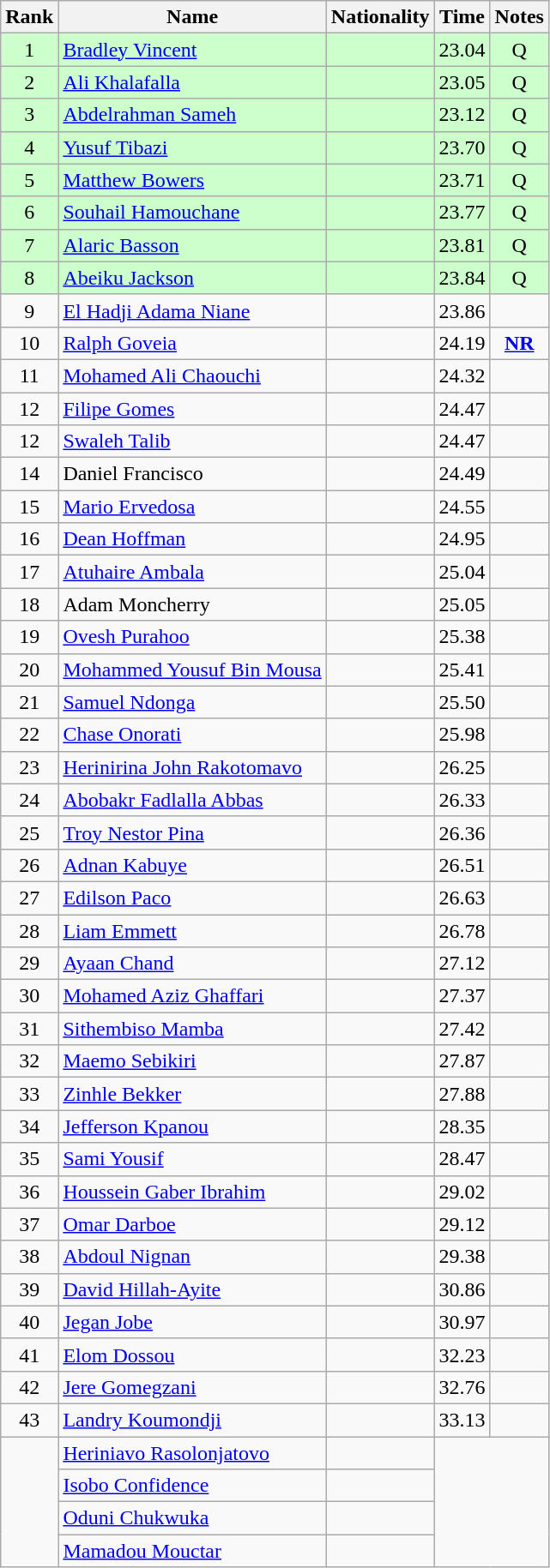<table class="wikitable sortable" style="text-align:center">
<tr>
<th>Rank</th>
<th>Name</th>
<th>Nationality</th>
<th>Time</th>
<th>Notes</th>
</tr>
<tr bgcolor=ccffcc>
<td>1</td>
<td align=left><a href='#'>Bradley Vincent</a></td>
<td align=left></td>
<td>23.04</td>
<td>Q</td>
</tr>
<tr bgcolor=ccffcc>
<td>2</td>
<td align=left><a href='#'>Ali Khalafalla</a></td>
<td align=left></td>
<td>23.05</td>
<td>Q</td>
</tr>
<tr bgcolor=ccffcc>
<td>3</td>
<td align=left><a href='#'>Abdelrahman Sameh</a></td>
<td align=left></td>
<td>23.12</td>
<td>Q</td>
</tr>
<tr bgcolor=ccffcc>
<td>4</td>
<td align=left><a href='#'>Yusuf Tibazi</a></td>
<td align=left></td>
<td>23.70</td>
<td>Q</td>
</tr>
<tr bgcolor=ccffcc>
<td>5</td>
<td align=left><a href='#'>Matthew Bowers</a></td>
<td align=left></td>
<td>23.71</td>
<td>Q</td>
</tr>
<tr bgcolor=ccffcc>
<td>6</td>
<td align=left><a href='#'>Souhail Hamouchane</a></td>
<td align=left></td>
<td>23.77</td>
<td>Q</td>
</tr>
<tr bgcolor=ccffcc>
<td>7</td>
<td align=left><a href='#'>Alaric Basson</a></td>
<td align=left></td>
<td>23.81</td>
<td>Q</td>
</tr>
<tr bgcolor=ccffcc>
<td>8</td>
<td align=left><a href='#'>Abeiku Jackson</a></td>
<td align=left></td>
<td>23.84</td>
<td>Q</td>
</tr>
<tr>
<td>9</td>
<td align=left><a href='#'>El Hadji Adama Niane</a></td>
<td align=left></td>
<td>23.86</td>
<td></td>
</tr>
<tr>
<td>10</td>
<td align=left><a href='#'>Ralph Goveia</a></td>
<td align=left></td>
<td>24.19</td>
<td><strong><a href='#'>NR</a></strong></td>
</tr>
<tr>
<td>11</td>
<td align=left><a href='#'>Mohamed Ali Chaouchi</a></td>
<td align=left></td>
<td>24.32</td>
<td></td>
</tr>
<tr>
<td>12</td>
<td align=left><a href='#'>Filipe Gomes</a></td>
<td align=left></td>
<td>24.47</td>
<td></td>
</tr>
<tr>
<td>12</td>
<td align=left><a href='#'>Swaleh Talib</a></td>
<td align=left></td>
<td>24.47</td>
<td></td>
</tr>
<tr>
<td>14</td>
<td align=left>Daniel Francisco</td>
<td align=left></td>
<td>24.49</td>
<td></td>
</tr>
<tr>
<td>15</td>
<td align=left><a href='#'>Mario Ervedosa</a></td>
<td align=left></td>
<td>24.55</td>
<td></td>
</tr>
<tr>
<td>16</td>
<td align=left><a href='#'>Dean Hoffman</a></td>
<td align=left></td>
<td>24.95</td>
<td></td>
</tr>
<tr>
<td>17</td>
<td align=left><a href='#'>Atuhaire Ambala</a></td>
<td align=left></td>
<td>25.04</td>
<td></td>
</tr>
<tr>
<td>18</td>
<td align=left>Adam Moncherry</td>
<td align=left></td>
<td>25.05</td>
<td></td>
</tr>
<tr>
<td>19</td>
<td align=left><a href='#'>Ovesh Purahoo</a></td>
<td align=left></td>
<td>25.38</td>
<td></td>
</tr>
<tr>
<td>20</td>
<td align=left><a href='#'>Mohammed Yousuf Bin Mousa</a></td>
<td align=left></td>
<td>25.41</td>
<td></td>
</tr>
<tr>
<td>21</td>
<td align=left><a href='#'>Samuel Ndonga</a></td>
<td align=left></td>
<td>25.50</td>
<td></td>
</tr>
<tr>
<td>22</td>
<td align=left><a href='#'>Chase Onorati</a></td>
<td align=left></td>
<td>25.98</td>
<td></td>
</tr>
<tr>
<td>23</td>
<td align=left><a href='#'>Herinirina John Rakotomavo</a></td>
<td align=left></td>
<td>26.25</td>
<td></td>
</tr>
<tr>
<td>24</td>
<td align=left><a href='#'>Abobakr Fadlalla Abbas</a></td>
<td align=left></td>
<td>26.33</td>
<td></td>
</tr>
<tr>
<td>25</td>
<td align=left><a href='#'>Troy Nestor Pina</a></td>
<td align=left></td>
<td>26.36</td>
<td></td>
</tr>
<tr>
<td>26</td>
<td align=left><a href='#'>Adnan Kabuye</a></td>
<td align=left></td>
<td>26.51</td>
<td></td>
</tr>
<tr>
<td>27</td>
<td align=left><a href='#'>Edilson Paco</a></td>
<td align=left></td>
<td>26.63</td>
<td></td>
</tr>
<tr>
<td>28</td>
<td align=left><a href='#'>Liam Emmett</a></td>
<td align=left></td>
<td>26.78</td>
<td></td>
</tr>
<tr>
<td>29</td>
<td align=left><a href='#'>Ayaan Chand</a></td>
<td align=left></td>
<td>27.12</td>
<td></td>
</tr>
<tr>
<td>30</td>
<td align=left><a href='#'>Mohamed Aziz Ghaffari</a></td>
<td align=left></td>
<td>27.37</td>
<td></td>
</tr>
<tr>
<td>31</td>
<td align=left><a href='#'>Sithembiso Mamba</a></td>
<td align=left></td>
<td>27.42</td>
<td></td>
</tr>
<tr>
<td>32</td>
<td align=left><a href='#'>Maemo Sebikiri</a></td>
<td align=left></td>
<td>27.87</td>
<td></td>
</tr>
<tr>
<td>33</td>
<td align=left><a href='#'>Zinhle Bekker</a></td>
<td align=left></td>
<td>27.88</td>
<td></td>
</tr>
<tr>
<td>34</td>
<td align=left><a href='#'>Jefferson Kpanou</a></td>
<td align=left></td>
<td>28.35</td>
<td></td>
</tr>
<tr>
<td>35</td>
<td align=left><a href='#'>Sami Yousif</a></td>
<td align=left></td>
<td>28.47</td>
<td></td>
</tr>
<tr>
<td>36</td>
<td align=left><a href='#'>Houssein Gaber Ibrahim</a></td>
<td align=left></td>
<td>29.02</td>
<td></td>
</tr>
<tr>
<td>37</td>
<td align=left><a href='#'>Omar Darboe</a></td>
<td align=left></td>
<td>29.12</td>
<td></td>
</tr>
<tr>
<td>38</td>
<td align=left><a href='#'>Abdoul Nignan</a></td>
<td align=left></td>
<td>29.38</td>
<td></td>
</tr>
<tr>
<td>39</td>
<td align=left><a href='#'>David Hillah-Ayite</a></td>
<td align=left></td>
<td>30.86</td>
<td></td>
</tr>
<tr>
<td>40</td>
<td align=left><a href='#'>Jegan Jobe</a></td>
<td align=left></td>
<td>30.97</td>
<td></td>
</tr>
<tr>
<td>41</td>
<td align=left><a href='#'>Elom Dossou</a></td>
<td align=left></td>
<td>32.23</td>
<td></td>
</tr>
<tr>
<td>42</td>
<td align=left><a href='#'>Jere Gomegzani</a></td>
<td align=left></td>
<td>32.76</td>
<td></td>
</tr>
<tr>
<td>43</td>
<td align=left><a href='#'>Landry Koumondji</a></td>
<td align=left></td>
<td>33.13</td>
<td></td>
</tr>
<tr>
<td rowspan=4></td>
<td align=left><a href='#'>Heriniavo Rasolonjatovo</a></td>
<td align=left></td>
<td colspan=2 rowspan=4></td>
</tr>
<tr>
<td align=left><a href='#'>Isobo Confidence</a></td>
<td align=left></td>
</tr>
<tr>
<td align=left><a href='#'>Oduni Chukwuka</a></td>
<td align=left></td>
</tr>
<tr>
<td align=left><a href='#'>Mamadou Mouctar</a></td>
<td align=left></td>
</tr>
</table>
